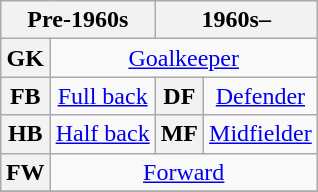<table class="wikitable plainrowheaders" style="text-align:center;margin-left:1em;float:right">
<tr>
<th colspan="2" scope="col">Pre-1960s</th>
<th colspan="2" scope="col">1960s–</th>
</tr>
<tr>
<th>GK</th>
<td colspan="3"><a href='#'>Goalkeeper</a></td>
</tr>
<tr>
<th>FB</th>
<td><a href='#'>Full back</a></td>
<th>DF</th>
<td><a href='#'>Defender</a></td>
</tr>
<tr>
<th>HB</th>
<td><a href='#'>Half back</a></td>
<th>MF</th>
<td><a href='#'>Midfielder</a></td>
</tr>
<tr>
<th>FW</th>
<td colspan="3"><a href='#'>Forward</a></td>
</tr>
<tr>
</tr>
</table>
